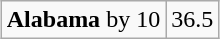<table class="wikitable" style="margin-left: auto; margin-right: auto; border: none;">
<tr align="center">
</tr>
<tr align="center">
<td><strong>Alabama</strong> by 10</td>
<td>36.5</td>
</tr>
</table>
